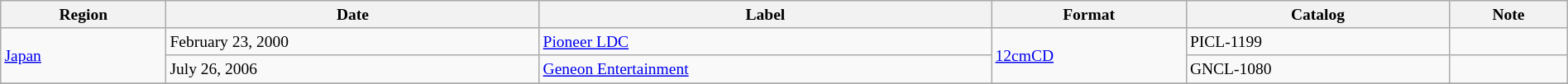<table class="wikitable sortable" style="margin:0 auto; font-size:small; width:100%">
<tr>
<th>Region</th>
<th>Date</th>
<th>Label</th>
<th>Format</th>
<th>Catalog</th>
<th>Note</th>
</tr>
<tr>
<td rowspan="2"><a href='#'>Japan</a></td>
<td>February 23, 2000</td>
<td><a href='#'>Pioneer LDC</a></td>
<td rowspan="2"><a href='#'>12cmCD</a></td>
<td>PICL-1199</td>
<td></td>
</tr>
<tr>
<td>July 26, 2006</td>
<td><a href='#'>Geneon Entertainment</a></td>
<td>GNCL-1080</td>
<td></td>
</tr>
<tr>
</tr>
</table>
